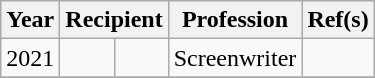<table class="wikitable sortable">
<tr>
<th scope="col">Year</th>
<th colspan="2">Recipient</th>
<th scope="col">Profession</th>
<th scope="col" class="unsortable">Ref(s)</th>
</tr>
<tr>
<td>2021</td>
<td></td>
<td></td>
<td>Screenwriter</td>
<td></td>
</tr>
<tr>
</tr>
</table>
